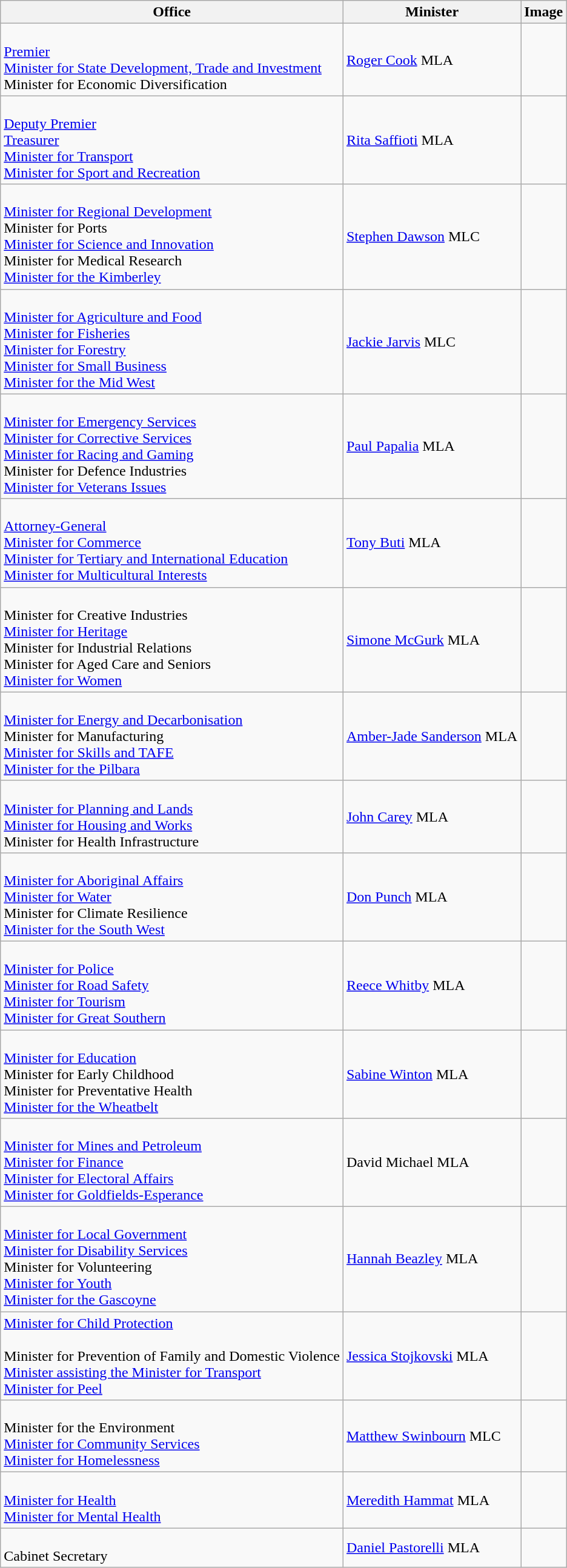<table class="wikitable sortable">
<tr>
<th>Office</th>
<th>Minister</th>
<th>Image</th>
</tr>
<tr>
<td><br><a href='#'>Premier</a><br>
<a href='#'>Minister for State Development, Trade and Investment</a><br>
Minister for Economic Diversification</td>
<td><a href='#'>Roger Cook</a> MLA</td>
<td></td>
</tr>
<tr>
<td><br><a href='#'>Deputy Premier</a><br>
<a href='#'>Treasurer</a><br>
<a href='#'>Minister for Transport</a><br>
<a href='#'>Minister for Sport and Recreation</a></td>
<td><a href='#'>Rita Saffioti</a> MLA</td>
<td></td>
</tr>
<tr>
<td><br><a href='#'>Minister for Regional Development</a><br>
Minister for Ports<br>
<a href='#'>Minister for Science and Innovation</a><br>
Minister for Medical Research<br>
<a href='#'>Minister for the Kimberley</a></td>
<td><a href='#'>Stephen Dawson</a> MLC</td>
<td></td>
</tr>
<tr>
<td><br><a href='#'>Minister for Agriculture and Food</a><br>
<a href='#'>Minister for Fisheries</a><br>
<a href='#'>Minister for Forestry</a><br>
<a href='#'>Minister for Small Business</a><br>
<a href='#'>Minister for the Mid West</a></td>
<td><a href='#'>Jackie Jarvis</a> MLC</td>
<td></td>
</tr>
<tr>
<td><br><a href='#'>Minister for Emergency Services</a><br>
<a href='#'>Minister for Corrective Services</a><br>
<a href='#'>Minister for Racing and Gaming</a><br>
Minister for Defence Industries<br>
<a href='#'>Minister for Veterans Issues</a></td>
<td><a href='#'>Paul Papalia</a> MLA</td>
<td></td>
</tr>
<tr>
<td><br><a href='#'>Attorney-General</a><br>
<a href='#'>Minister for Commerce</a><br>
<a href='#'>Minister for Tertiary and International Education</a><br>
<a href='#'>Minister for Multicultural Interests</a></td>
<td><a href='#'>Tony Buti</a> MLA</td>
<td></td>
</tr>
<tr>
<td><br>Minister for Creative Industries<br>
<a href='#'>Minister for Heritage</a> <br>
Minister for Industrial Relations<br>
Minister for Aged Care and Seniors<br>
<a href='#'>Minister for Women</a></td>
<td><a href='#'>Simone McGurk</a> MLA</td>
<td></td>
</tr>
<tr>
<td><br><a href='#'>Minister for Energy and Decarbonisation</a><br>
Minister for Manufacturing<br>
<a href='#'>Minister for Skills and TAFE</a><br>
<a href='#'>Minister for the Pilbara</a></td>
<td><a href='#'>Amber-Jade Sanderson</a> MLA</td>
<td></td>
</tr>
<tr>
<td><br><a href='#'>Minister for Planning and Lands</a><br>
<a href='#'>Minister for Housing and Works</a><br>
Minister for Health Infrastructure</td>
<td><a href='#'>John Carey</a> MLA</td>
<td></td>
</tr>
<tr>
<td><br><a href='#'>Minister for Aboriginal Affairs</a><br>
<a href='#'>Minister for Water</a><br>
Minister for Climate Resilience<br>
<a href='#'>Minister for the South West</a></td>
<td><a href='#'>Don Punch</a> MLA</td>
<td></td>
</tr>
<tr>
<td><br><a href='#'>Minister for Police</a><br>
<a href='#'>Minister for Road Safety</a><br>
<a href='#'>Minister for Tourism</a> <br>
<a href='#'>Minister for Great Southern</a></td>
<td><a href='#'>Reece Whitby</a> MLA</td>
<td></td>
</tr>
<tr>
<td><br><a href='#'>Minister for Education</a><br>
Minister for Early Childhood<br>
Minister for Preventative Health<br>
<a href='#'>Minister for the Wheatbelt</a></td>
<td><a href='#'>Sabine Winton</a> MLA</td>
<td></td>
</tr>
<tr>
<td><br><a href='#'>Minister for Mines and Petroleum</a><br>
<a href='#'>Minister for Finance</a><br>
<a href='#'>Minister for Electoral Affairs</a><br>
<a href='#'>Minister for Goldfields-Esperance</a></td>
<td>David Michael MLA</td>
<td></td>
</tr>
<tr>
<td><br><a href='#'>Minister for Local Government</a><br>
<a href='#'>Minister for Disability Services</a><br>
Minister for Volunteering<br>
<a href='#'>Minister for Youth</a><br>
<a href='#'>Minister for the Gascoyne</a></td>
<td><a href='#'>Hannah Beazley</a> MLA</td>
<td></td>
</tr>
<tr>
<td><a href='#'>Minister for Child Protection</a><br><br>Minister for Prevention of Family and Domestic Violence<br>
<a href='#'>Minister assisting the Minister for Transport</a><br>
<a href='#'>Minister for Peel</a></td>
<td><a href='#'>Jessica Stojkovski</a> MLA</td>
<td></td>
</tr>
<tr>
<td><br>Minister for the Environment <br>
<a href='#'>Minister for Community Services</a><br>
<a href='#'>Minister for Homelessness</a></td>
<td><a href='#'>Matthew Swinbourn</a> MLC</td>
<td></td>
</tr>
<tr>
<td><br><a href='#'>Minister for Health</a><br>
<a href='#'>Minister for Mental Health</a></td>
<td><a href='#'>Meredith Hammat</a> MLA</td>
<td></td>
</tr>
<tr>
<td><br>Cabinet Secretary</td>
<td><a href='#'>Daniel Pastorelli</a> MLA</td>
<td></td>
</tr>
</table>
